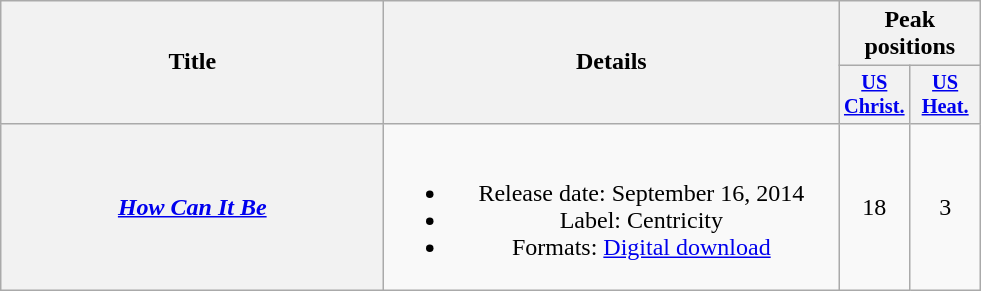<table class="wikitable plainrowheaders" style="text-align:center;">
<tr>
<th scope="col" rowspan="2" style="width:15.5em;">Title</th>
<th scope="col" rowspan="2" style="width:18.5em;">Details</th>
<th scope="col" colspan="2">Peak positions</th>
</tr>
<tr>
<th scope="col" style="width:3em;font-size:85%;"><a href='#'>US Christ.</a><br></th>
<th scope="col" style="width:3em;font-size:85%;"><a href='#'>US Heat.</a><br></th>
</tr>
<tr>
<th scope="row"><em><a href='#'>How Can It Be</a></em></th>
<td><br><ul><li>Release date: September 16, 2014</li><li>Label: Centricity</li><li>Formats: <a href='#'>Digital download</a></li></ul></td>
<td>18</td>
<td>3</td>
</tr>
</table>
